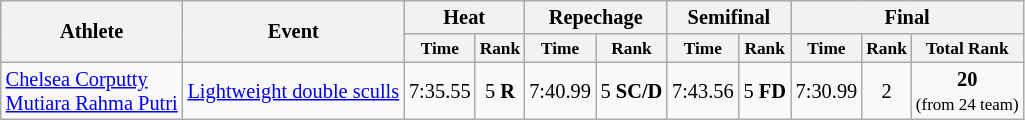<table class=wikitable style="font-size:85%; text-align:center">
<tr>
<th rowspan=2>Athlete</th>
<th rowspan=2>Event</th>
<th colspan=2>Heat</th>
<th colspan=2>Repechage</th>
<th colspan=2>Semifinal</th>
<th colspan=3>Final</th>
</tr>
<tr style=font-size:85%>
<th>Time</th>
<th>Rank</th>
<th>Time</th>
<th>Rank</th>
<th>Time</th>
<th>Rank</th>
<th>Time</th>
<th>Rank</th>
<th>Total Rank</th>
</tr>
<tr>
<td align=left><a href='#'>Chelsea Corputty</a><br><a href='#'>Mutiara Rahma Putri</a></td>
<td align=center><a href='#'>Lightweight double sculls</a></td>
<td>7:35.55</td>
<td>5 <strong>R</strong></td>
<td>7:40.99</td>
<td>5 <strong>SC/D</strong></td>
<td>7:43.56</td>
<td>5 <strong>FD</strong></td>
<td>7:30.99</td>
<td>2</td>
<td><strong>20</strong> <br><small>(from 24 team)</small></td>
</tr>
</table>
